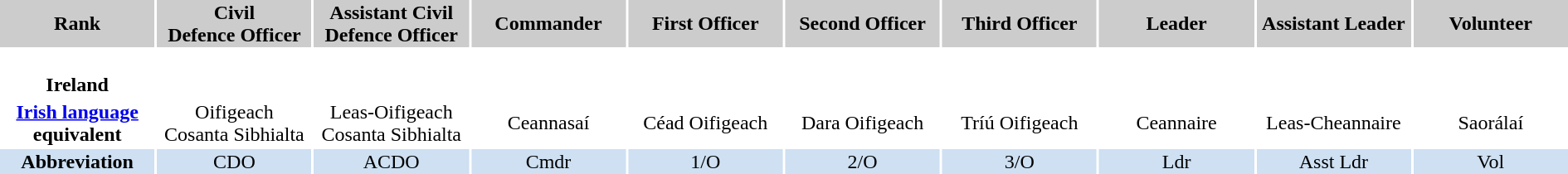<table solid #8888aa; bgcolor:#f7f8ff; font-size:95%; 0px;">
<tr style="background:#ccc; text-align:center;">
<td style="width:10%;"><strong>Rank</strong></td>
<td style="width:10%;"><strong>Civil<br> Defence Officer</strong></td>
<td style="width:10%;"><strong>Assistant Civil<br> Defence Officer</strong></td>
<td style="width:10%;"><strong>Commander</strong></td>
<td style="width:10%;"><strong>First Officer</strong></td>
<td style="width:10%;"><strong>Second Officer</strong></td>
<td style="width:10%;"><strong>Third Officer</strong></td>
<td style="width:10%;"><strong>Leader</strong></td>
<td style="width:10%;"><strong>Assistant Leader</strong></td>
<td style="width:10%;"><strong>Volunteer</strong></td>
</tr>
<tr style="text-align:center;">
<td rowspan=2><strong> <br>Ireland</strong><br></td>
</tr>
<tr style="text-align:center;">
<td></td>
<td></td>
<td></td>
<td></td>
<td></td>
<td></td>
<td></td>
<td></td>
<td></td>
</tr>
<tr style="text-align:center;">
<td><strong><a href='#'>Irish language</a> equivalent</strong></td>
<td>Oifigeach <br>Cosanta Sibhialta</td>
<td>Leas-Oifigeach <br>Cosanta Sibhialta</td>
<td>Ceannasaí</td>
<td>Céad Oifigeach</td>
<td>Dara Oifigeach</td>
<td>Tríú Oifigeach</td>
<td>Ceannaire</td>
<td>Leas-Cheannaire</td>
<td>Saorálaí</td>
</tr>
<tr style="background:#CEE0F2; text-align:center;">
<td><strong>Abbreviation</strong></td>
<td>CDO</td>
<td>ACDO</td>
<td>Cmdr</td>
<td>1/O</td>
<td>2/O</td>
<td>3/O</td>
<td>Ldr</td>
<td>Asst Ldr</td>
<td>Vol</td>
</tr>
</table>
